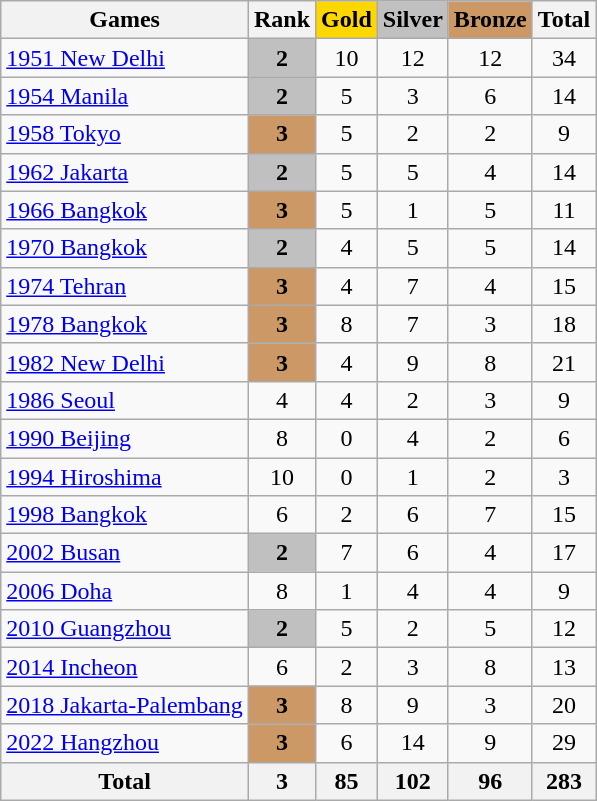<table class="wikitable sortable" style="text-align:center">
<tr>
<th>Games</th>
<th>Rank</th>
<th style="background-color:gold;">Gold</th>
<th style="background-color:silver;">Silver</th>
<th style="background-color:#c96;">Bronze</th>
<th>Total</th>
</tr>
<tr>
<td align=left><a href='#'>1951 New Delhi</a></td>
<td bgcolor=silver><strong>2</strong></td>
<td>10</td>
<td>12</td>
<td>12</td>
<td>34</td>
</tr>
<tr>
<td align=left><a href='#'>1954 Manila</a></td>
<td bgcolor=silver><strong>2</strong></td>
<td>5</td>
<td>3</td>
<td>6</td>
<td>14</td>
</tr>
<tr>
<td align=left><a href='#'>1958 Tokyo</a></td>
<td bgcolor=#c96><strong>3</strong></td>
<td>5</td>
<td>2</td>
<td>2</td>
<td>9</td>
</tr>
<tr>
<td align=left><a href='#'>1962 Jakarta</a></td>
<td bgcolor=silver><strong>2</strong></td>
<td>5</td>
<td>5</td>
<td>4</td>
<td>14</td>
</tr>
<tr>
<td align=left><a href='#'>1966 Bangkok</a></td>
<td bgcolor=#c96><strong>3</strong></td>
<td>5</td>
<td>1</td>
<td>5</td>
<td>11</td>
</tr>
<tr>
<td align=left><a href='#'>1970 Bangkok</a></td>
<td bgcolor=silver><strong>2</strong></td>
<td>4</td>
<td>5</td>
<td>5</td>
<td>14</td>
</tr>
<tr>
<td align=left><a href='#'>1974 Tehran</a></td>
<td bgcolor=#c96><strong>3</strong></td>
<td>4</td>
<td>7</td>
<td>4</td>
<td>15</td>
</tr>
<tr>
<td align=left><a href='#'>1978 Bangkok</a></td>
<td bgcolor=#c96><strong>3</strong></td>
<td>8</td>
<td>7</td>
<td>3</td>
<td>18</td>
</tr>
<tr>
<td align=left><a href='#'>1982 New Delhi</a></td>
<td bgcolor=#c96><strong>3</strong></td>
<td>4</td>
<td>9</td>
<td>8</td>
<td>21</td>
</tr>
<tr>
<td align=left><a href='#'>1986 Seoul</a></td>
<td>4</td>
<td>4</td>
<td>2</td>
<td>3</td>
<td>9</td>
</tr>
<tr>
<td align=left><a href='#'>1990 Beijing</a></td>
<td>8</td>
<td>0</td>
<td>4</td>
<td>2</td>
<td>6</td>
</tr>
<tr>
<td align=left><a href='#'>1994 Hiroshima</a></td>
<td>10</td>
<td>0</td>
<td>1</td>
<td>2</td>
<td>3</td>
</tr>
<tr>
<td align=left><a href='#'>1998 Bangkok</a></td>
<td>6</td>
<td>2</td>
<td>6</td>
<td>7</td>
<td>15</td>
</tr>
<tr>
<td align=left><a href='#'>2002 Busan</a></td>
<td bgcolor=silver><strong>2</strong></td>
<td>7</td>
<td>6</td>
<td>4</td>
<td>17</td>
</tr>
<tr>
<td align=left><a href='#'>2006 Doha</a></td>
<td>8</td>
<td>1</td>
<td>4</td>
<td>4</td>
<td>9</td>
</tr>
<tr>
<td align=left><a href='#'>2010 Guangzhou</a></td>
<td bgcolor=silver><strong>2</strong></td>
<td>5</td>
<td>2</td>
<td>5</td>
<td>12</td>
</tr>
<tr>
<td align=left><a href='#'>2014 Incheon</a></td>
<td>6</td>
<td>2</td>
<td>3</td>
<td>8</td>
<td>13</td>
</tr>
<tr>
<td align=left><a href='#'>2018 Jakarta-Palembang</a></td>
<td bgcolor=#c96><strong>3</strong></td>
<td>8</td>
<td>9</td>
<td>3</td>
<td>20</td>
</tr>
<tr>
<td align=left><a href='#'>2022 Hangzhou</a></td>
<td bgcolor=#c96><strong>3</strong></td>
<td>6</td>
<td>14</td>
<td>9</td>
<td>29</td>
</tr>
<tr>
<th>Total</th>
<th>3</th>
<th>85</th>
<th>102</th>
<th>96</th>
<th>283</th>
</tr>
</table>
